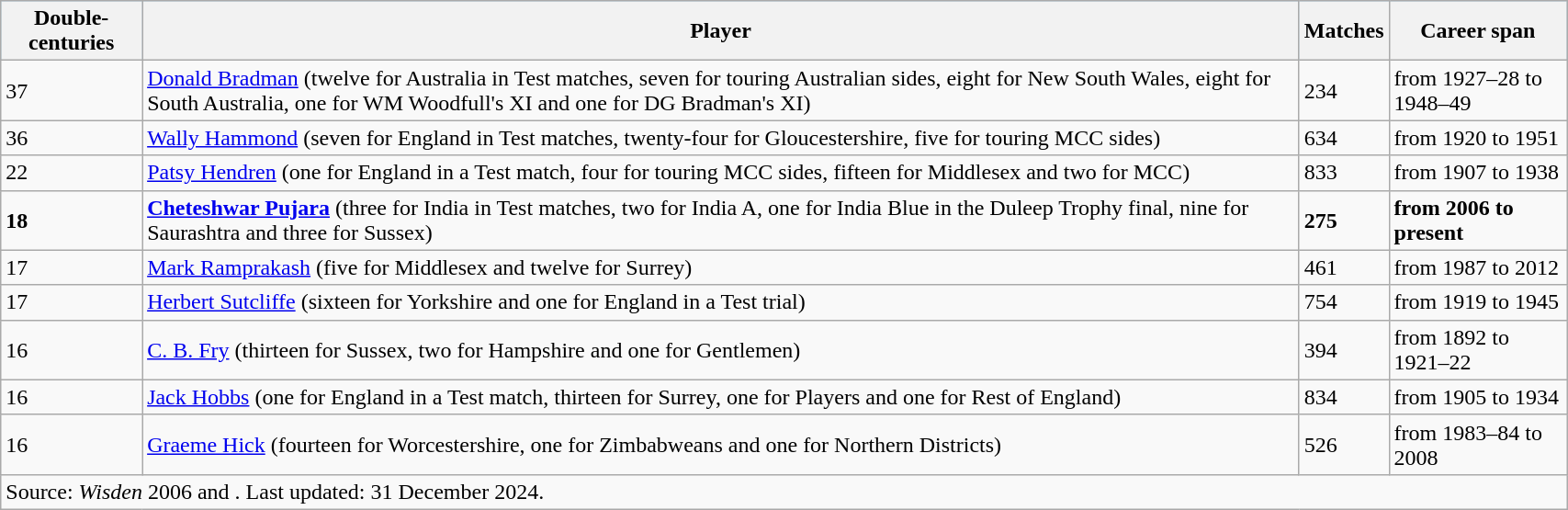<table class="wikitable" style="width:90%;">
<tr style="background:#87cefa;">
<th>Double-centuries</th>
<th>Player</th>
<th>Matches</th>
<th>Career span</th>
</tr>
<tr>
<td>37</td>
<td><a href='#'>Donald Bradman</a> (twelve for Australia in Test matches, seven for touring Australian sides, eight for New South Wales, eight for South Australia, one for WM Woodfull's XI and one for DG Bradman's XI)</td>
<td>234</td>
<td>from 1927–28 to 1948–49</td>
</tr>
<tr>
<td>36</td>
<td><a href='#'>Wally Hammond</a> (seven for England in Test matches, twenty-four for Gloucestershire, five for touring MCC sides)</td>
<td>634</td>
<td>from 1920 to 1951</td>
</tr>
<tr>
<td>22</td>
<td><a href='#'>Patsy Hendren</a> (one for England in a Test match, four for touring MCC sides, fifteen for Middlesex and two for MCC)</td>
<td>833</td>
<td>from 1907 to 1938</td>
</tr>
<tr>
<td><strong>18</strong></td>
<td><strong><a href='#'>Cheteshwar Pujara</a></strong> (three for India in Test matches, two for India A, one for India Blue in the Duleep Trophy final, nine for Saurashtra and three for Sussex)</td>
<td><strong>275</strong></td>
<td><strong>from 2006 to present</strong></td>
</tr>
<tr>
<td>17</td>
<td><a href='#'>Mark Ramprakash</a> (five for Middlesex and twelve for Surrey)</td>
<td>461</td>
<td>from 1987 to 2012</td>
</tr>
<tr>
<td>17</td>
<td><a href='#'>Herbert Sutcliffe</a> (sixteen for Yorkshire and one for England in a Test trial)</td>
<td>754</td>
<td>from 1919 to 1945</td>
</tr>
<tr>
<td>16</td>
<td><a href='#'>C. B. Fry</a> (thirteen for Sussex, two for Hampshire and one for Gentlemen)</td>
<td>394</td>
<td>from 1892 to 1921–22</td>
</tr>
<tr>
<td>16</td>
<td><a href='#'>Jack Hobbs</a> (one for England in a Test match, thirteen for Surrey, one for Players and one for Rest of England)</td>
<td>834</td>
<td>from 1905 to 1934</td>
</tr>
<tr>
<td>16</td>
<td><a href='#'>Graeme Hick</a> (fourteen for Worcestershire, one for Zimbabweans and one for Northern Districts)</td>
<td>526</td>
<td>from 1983–84 to 2008</td>
</tr>
<tr>
<td colspan=4>Source: <em>Wisden</em> 2006 and . Last updated: 31 December 2024.</td>
</tr>
</table>
